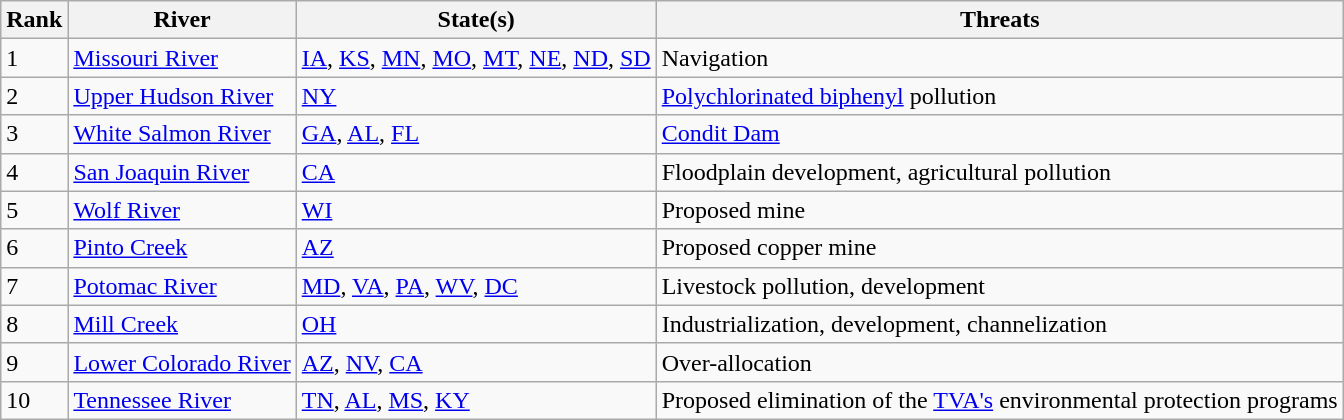<table class="wikitable sortable">
<tr>
<th>Rank</th>
<th>River</th>
<th>State(s)</th>
<th>Threats</th>
</tr>
<tr>
<td>1</td>
<td><a href='#'>Missouri River</a></td>
<td><a href='#'>IA</a>, <a href='#'>KS</a>, <a href='#'>MN</a>, <a href='#'>MO</a>, <a href='#'>MT</a>,  <a href='#'>NE</a>, <a href='#'>ND</a>, <a href='#'>SD</a></td>
<td>Navigation</td>
</tr>
<tr>
<td>2</td>
<td><a href='#'>Upper Hudson River</a></td>
<td><a href='#'>NY</a></td>
<td><a href='#'>Polychlorinated biphenyl</a> pollution</td>
</tr>
<tr>
<td>3</td>
<td><a href='#'>White Salmon River</a></td>
<td><a href='#'>GA</a>, <a href='#'>AL</a>, <a href='#'>FL</a></td>
<td><a href='#'>Condit Dam</a></td>
</tr>
<tr>
<td>4</td>
<td><a href='#'>San Joaquin River</a></td>
<td><a href='#'>CA</a></td>
<td>Floodplain development, agricultural pollution</td>
</tr>
<tr>
<td>5</td>
<td><a href='#'>Wolf River</a></td>
<td><a href='#'>WI</a></td>
<td>Proposed mine</td>
</tr>
<tr>
<td>6</td>
<td><a href='#'>Pinto Creek</a></td>
<td><a href='#'>AZ</a></td>
<td>Proposed copper mine</td>
</tr>
<tr>
<td>7</td>
<td><a href='#'>Potomac River</a></td>
<td><a href='#'>MD</a>, <a href='#'>VA</a>, <a href='#'>PA</a>, <a href='#'>WV</a>, <a href='#'>DC</a></td>
<td>Livestock pollution, development</td>
</tr>
<tr>
<td>8</td>
<td><a href='#'>Mill Creek</a></td>
<td><a href='#'>OH</a></td>
<td>Industrialization, development, channelization</td>
</tr>
<tr>
<td>9</td>
<td><a href='#'>Lower Colorado River</a></td>
<td><a href='#'>AZ</a>, <a href='#'>NV</a>, <a href='#'>CA</a></td>
<td>Over-allocation</td>
</tr>
<tr>
<td>10</td>
<td><a href='#'>Tennessee River</a></td>
<td><a href='#'>TN</a>, <a href='#'>AL</a>, <a href='#'>MS</a>, <a href='#'>KY</a></td>
<td>Proposed elimination of the <a href='#'>TVA's</a> environmental protection programs</td>
</tr>
</table>
